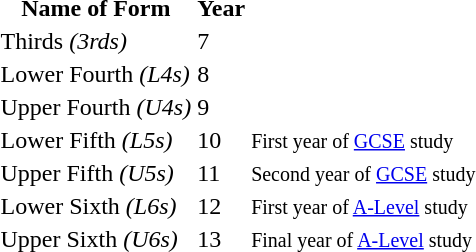<table style="margin:1em auto;">
<tr>
<th>Name of Form</th>
<th>Year</th>
<td></td>
</tr>
<tr>
<td>Thirds <em>(3rds)</em></td>
<td>7</td>
</tr>
<tr>
<td>Lower Fourth <em>(L4s)</em></td>
<td>8</td>
</tr>
<tr>
<td>Upper Fourth <em>(U4s)</em></td>
<td>9</td>
</tr>
<tr>
<td>Lower Fifth <em>(L5s)</em></td>
<td>10</td>
<td><small>First year of <a href='#'>GCSE</a> study</small></td>
</tr>
<tr>
<td>Upper Fifth <em>(U5s)</em></td>
<td>11</td>
<td><small>Second year of <a href='#'>GCSE</a> study</small></td>
</tr>
<tr>
<td>Lower Sixth <em>(L6s)</em></td>
<td>12</td>
<td><small>First year of <a href='#'>A-Level</a> study</small></td>
</tr>
<tr>
<td>Upper Sixth <em>(U6s)</em></td>
<td>13</td>
<td><small>Final year of <a href='#'>A-Level</a> study</small></td>
</tr>
</table>
